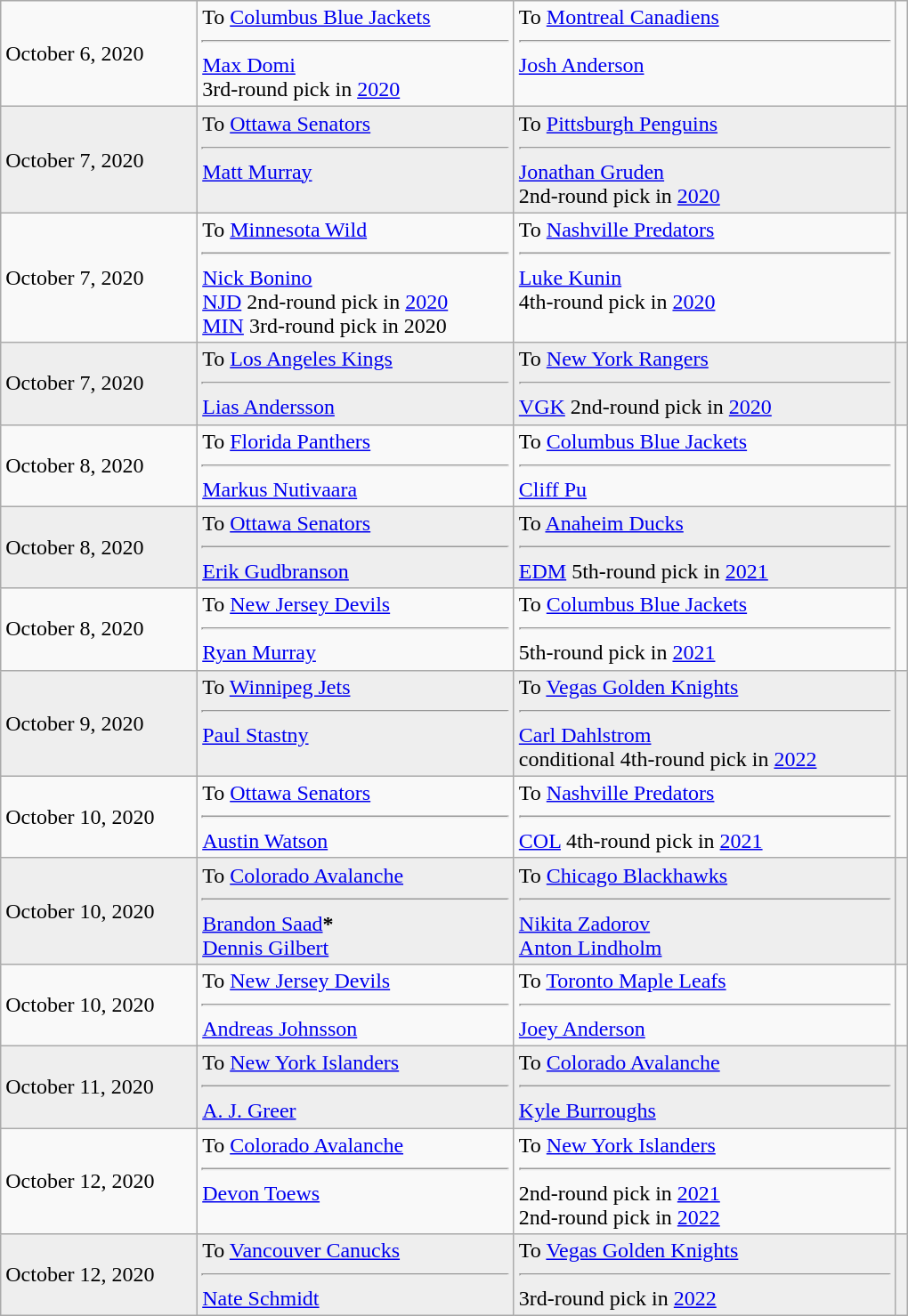<table cellspacing=0 class="wikitable" style="border:1px solid #999999; width:680px;">
<tr>
<td>October 6, 2020</td>
<td valign="top">To <a href='#'>Columbus Blue Jackets</a><hr><a href='#'>Max Domi</a><br>3rd-round pick in <a href='#'>2020</a></td>
<td valign="top">To <a href='#'>Montreal Canadiens</a><hr><a href='#'>Josh Anderson</a></td>
<td></td>
</tr>
<tr bgcolor="eeeeee">
<td>October 7, 2020</td>
<td valign="top">To <a href='#'>Ottawa Senators</a><hr><a href='#'>Matt Murray</a></td>
<td valign="top">To <a href='#'>Pittsburgh Penguins</a><hr><a href='#'>Jonathan Gruden</a><br>2nd-round pick in <a href='#'>2020</a></td>
<td></td>
</tr>
<tr>
<td>October 7, 2020</td>
<td valign="top">To <a href='#'>Minnesota Wild</a><hr><a href='#'>Nick Bonino</a><br><a href='#'>NJD</a> 2nd-round pick in <a href='#'>2020</a><br><a href='#'>MIN</a> 3rd-round pick in 2020</td>
<td valign="top">To <a href='#'>Nashville Predators</a><hr><a href='#'>Luke Kunin</a><br>4th-round pick in <a href='#'>2020</a></td>
<td></td>
</tr>
<tr bgcolor="eeeeee">
<td>October 7, 2020</td>
<td valign="top">To <a href='#'>Los Angeles Kings</a><hr><a href='#'>Lias Andersson</a></td>
<td valign="top">To <a href='#'>New York Rangers</a><hr><a href='#'>VGK</a> 2nd-round pick in <a href='#'>2020</a></td>
<td></td>
</tr>
<tr>
<td>October 8, 2020</td>
<td valign="top">To <a href='#'>Florida Panthers</a><hr><a href='#'>Markus Nutivaara</a></td>
<td valign="top">To <a href='#'>Columbus Blue Jackets</a><hr><a href='#'>Cliff Pu</a></td>
<td></td>
</tr>
<tr bgcolor="eeeeee">
<td>October 8, 2020</td>
<td valign="top">To <a href='#'>Ottawa Senators</a><hr><a href='#'>Erik Gudbranson</a></td>
<td valign="top">To <a href='#'>Anaheim Ducks</a><hr><a href='#'>EDM</a> 5th-round pick in <a href='#'>2021</a></td>
<td></td>
</tr>
<tr>
<td>October 8, 2020</td>
<td valign="top">To <a href='#'>New Jersey Devils</a><hr><a href='#'>Ryan Murray</a></td>
<td valign="top">To <a href='#'>Columbus Blue Jackets</a><hr>5th-round pick in <a href='#'>2021</a></td>
<td></td>
</tr>
<tr bgcolor="eeeeee">
<td>October 9, 2020</td>
<td valign="top">To <a href='#'>Winnipeg Jets</a><hr><a href='#'>Paul Stastny</a></td>
<td valign="top">To <a href='#'>Vegas Golden Knights</a><hr><a href='#'>Carl Dahlstrom</a><br><span>conditional</span> 4th-round pick in <a href='#'>2022</a></td>
<td></td>
</tr>
<tr>
<td>October 10, 2020</td>
<td valign="top">To <a href='#'>Ottawa Senators</a><hr><a href='#'>Austin Watson</a></td>
<td valign="top">To <a href='#'>Nashville Predators</a><hr><a href='#'>COL</a> 4th-round pick in <a href='#'>2021</a></td>
<td></td>
</tr>
<tr bgcolor="eeeeee">
<td>October 10, 2020</td>
<td valign="top">To <a href='#'>Colorado Avalanche</a><hr><a href='#'>Brandon Saad</a><span><strong>*</strong></span><br><a href='#'>Dennis Gilbert</a></td>
<td valign="top">To <a href='#'>Chicago Blackhawks</a><hr><a href='#'>Nikita Zadorov</a><br><a href='#'>Anton Lindholm</a></td>
<td></td>
</tr>
<tr>
<td>October 10, 2020</td>
<td valign="top">To <a href='#'>New Jersey Devils</a><hr><a href='#'>Andreas Johnsson</a></td>
<td valign="top">To <a href='#'>Toronto Maple Leafs</a><hr><a href='#'>Joey Anderson</a></td>
<td></td>
</tr>
<tr bgcolor="eeeeee">
<td>October 11, 2020</td>
<td valign="top">To <a href='#'>New York Islanders</a><hr><a href='#'>A. J. Greer</a></td>
<td valign="top">To <a href='#'>Colorado Avalanche</a><hr><a href='#'>Kyle Burroughs</a></td>
<td></td>
</tr>
<tr>
<td>October 12, 2020</td>
<td valign="top">To <a href='#'>Colorado Avalanche</a><hr><a href='#'>Devon Toews</a></td>
<td valign="top">To <a href='#'>New York Islanders</a><hr>2nd-round pick in <a href='#'>2021</a><br>2nd-round pick in <a href='#'>2022</a></td>
<td></td>
</tr>
<tr bgcolor="eeeeee">
<td>October 12, 2020</td>
<td valign="top">To <a href='#'>Vancouver Canucks</a><hr><a href='#'>Nate Schmidt</a></td>
<td valign="top">To <a href='#'>Vegas Golden Knights</a><hr>3rd-round pick in <a href='#'>2022</a></td>
<td></td>
</tr>
</table>
